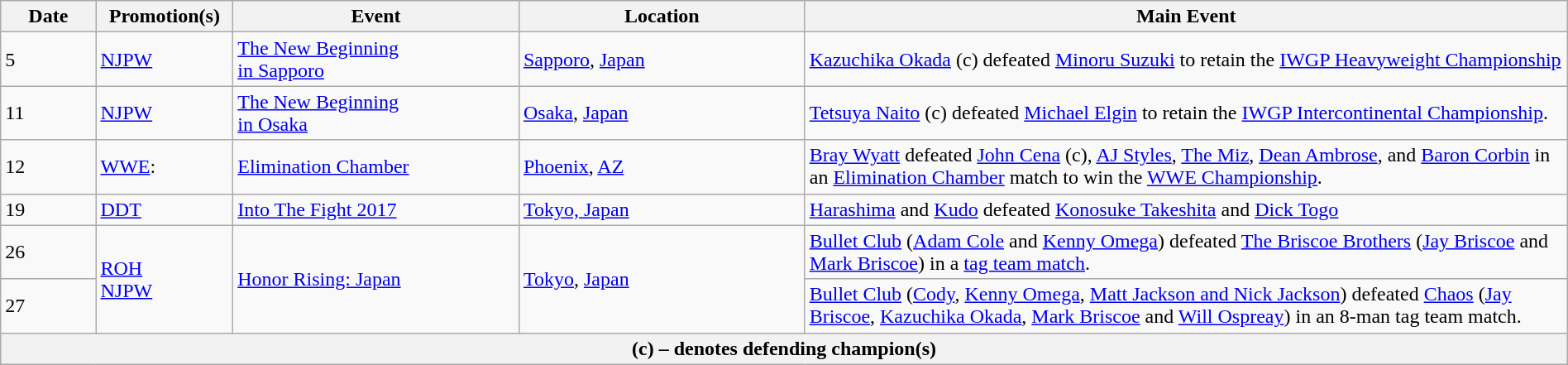<table class="wikitable" style="width:100%;">
<tr>
<th width=5%>Date</th>
<th width=5%>Promotion(s)</th>
<th width=15%>Event</th>
<th width=15%>Location</th>
<th width=40%>Main Event</th>
</tr>
<tr>
<td>5</td>
<td><a href='#'>NJPW</a></td>
<td><a href='#'>The New Beginning<br>in Sapporo</a></td>
<td><a href='#'>Sapporo</a>, <a href='#'>Japan</a></td>
<td><a href='#'>Kazuchika Okada</a> (c) defeated <a href='#'>Minoru Suzuki</a> to retain the <a href='#'>IWGP Heavyweight Championship</a></td>
</tr>
<tr>
<td>11</td>
<td><a href='#'>NJPW</a></td>
<td><a href='#'>The New Beginning<br>in Osaka</a></td>
<td><a href='#'>Osaka</a>, <a href='#'>Japan</a></td>
<td><a href='#'>Tetsuya Naito</a> (c) defeated <a href='#'>Michael Elgin</a> to retain the <a href='#'>IWGP Intercontinental Championship</a>.</td>
</tr>
<tr>
<td>12</td>
<td><a href='#'>WWE</a>:<br></td>
<td><a href='#'>Elimination Chamber</a></td>
<td><a href='#'>Phoenix</a>, <a href='#'>AZ</a></td>
<td><a href='#'>Bray Wyatt</a> defeated <a href='#'>John Cena</a> (c), <a href='#'>AJ Styles</a>, <a href='#'>The Miz</a>, <a href='#'>Dean Ambrose</a>, and <a href='#'>Baron Corbin</a> in an <a href='#'>Elimination Chamber</a> match to win the <a href='#'>WWE Championship</a>.</td>
</tr>
<tr>
<td>19</td>
<td><a href='#'>DDT</a></td>
<td><a href='#'>Into The Fight 2017</a></td>
<td><a href='#'>Tokyo, Japan</a></td>
<td><a href='#'>Harashima</a> and <a href='#'>Kudo</a> defeated <a href='#'>Konosuke Takeshita</a> and <a href='#'>Dick Togo</a></td>
</tr>
<tr>
<td>26</td>
<td rowspan=2><a href='#'>ROH</a><br> <a href='#'>NJPW</a></td>
<td rowspan=2><a href='#'>Honor Rising: Japan</a></td>
<td rowspan=2><a href='#'>Tokyo</a>, <a href='#'>Japan</a></td>
<td><a href='#'>Bullet Club</a> (<a href='#'>Adam Cole</a> and <a href='#'>Kenny Omega</a>) defeated <a href='#'>The Briscoe Brothers</a> (<a href='#'>Jay Briscoe</a> and <a href='#'>Mark Briscoe</a>) in a <a href='#'>tag team match</a>.</td>
</tr>
<tr>
<td>27</td>
<td><a href='#'>Bullet Club</a> (<a href='#'>Cody</a>, <a href='#'>Kenny Omega</a>, <a href='#'>Matt Jackson and Nick Jackson</a>) defeated <a href='#'>Chaos</a> (<a href='#'>Jay Briscoe</a>, <a href='#'>Kazuchika Okada</a>, <a href='#'>Mark Briscoe</a> and <a href='#'>Will Ospreay</a>) in an 8-man tag team match.</td>
</tr>
<tr>
<th colspan="6">(c) – denotes defending champion(s)</th>
</tr>
</table>
